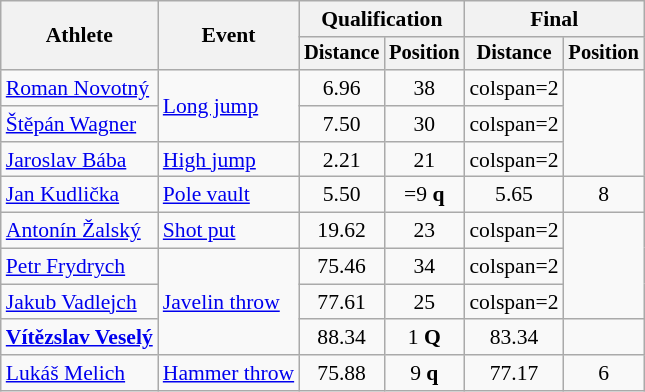<table class=wikitable style="font-size:90%">
<tr>
<th rowspan="2">Athlete</th>
<th rowspan="2">Event</th>
<th colspan="2">Qualification</th>
<th colspan="2">Final</th>
</tr>
<tr style="font-size:95%">
<th>Distance</th>
<th>Position</th>
<th>Distance</th>
<th>Position</th>
</tr>
<tr align=center>
<td align=left><a href='#'>Roman Novotný</a></td>
<td rowspan=2 align=left><a href='#'>Long jump</a></td>
<td>6.96</td>
<td>38</td>
<td>colspan=2 </td>
</tr>
<tr align=center>
<td align=left><a href='#'>Štěpán Wagner</a></td>
<td>7.50</td>
<td>30</td>
<td>colspan=2 </td>
</tr>
<tr align=center>
<td align=left><a href='#'>Jaroslav Bába</a></td>
<td align=left><a href='#'>High jump</a></td>
<td>2.21</td>
<td>21</td>
<td>colspan=2 </td>
</tr>
<tr align=center>
<td align=left><a href='#'>Jan Kudlička</a></td>
<td align=left><a href='#'>Pole vault</a></td>
<td>5.50</td>
<td>=9 <strong>q</strong></td>
<td>5.65</td>
<td>8</td>
</tr>
<tr align=center>
<td align=left><a href='#'>Antonín Žalský</a></td>
<td align=left><a href='#'>Shot put</a></td>
<td>19.62</td>
<td>23</td>
<td>colspan=2 </td>
</tr>
<tr align=center>
<td align=left><a href='#'>Petr Frydrych</a></td>
<td rowspan=3 align=left><a href='#'>Javelin throw</a></td>
<td>75.46</td>
<td>34</td>
<td>colspan=2 </td>
</tr>
<tr align=center>
<td align=left><a href='#'>Jakub Vadlejch</a></td>
<td>77.61</td>
<td>25</td>
<td>colspan=2 </td>
</tr>
<tr align=center>
<td align=left><strong><a href='#'>Vítězslav Veselý</a></strong></td>
<td>88.34</td>
<td>1 <strong>Q</strong></td>
<td>83.34</td>
<td></td>
</tr>
<tr align=center>
<td align=left><a href='#'>Lukáš Melich</a></td>
<td align=left><a href='#'>Hammer throw</a></td>
<td>75.88</td>
<td>9 <strong>q</strong></td>
<td>77.17</td>
<td>6</td>
</tr>
</table>
